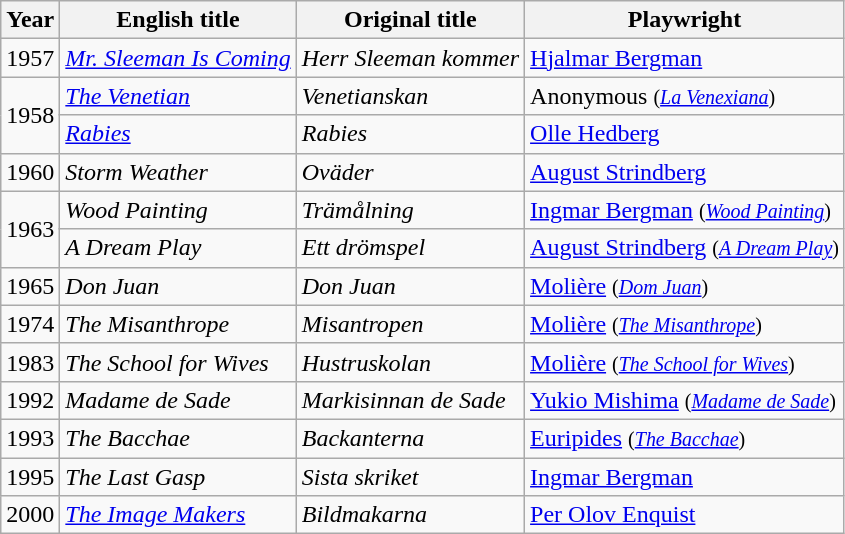<table class="wikitable" style="margin-right: 0;">
<tr>
<th>Year</th>
<th>English title</th>
<th>Original title</th>
<th>Playwright</th>
</tr>
<tr>
<td>1957</td>
<td><em><a href='#'>Mr. Sleeman Is Coming</a></em></td>
<td><em>Herr Sleeman kommer</em></td>
<td><a href='#'>Hjalmar Bergman</a></td>
</tr>
<tr>
<td rowspan="2">1958</td>
<td><em><a href='#'>The Venetian</a></em></td>
<td><em>Venetianskan</em></td>
<td>Anonymous <small>(<em><a href='#'>La Venexiana</a></em>)</small></td>
</tr>
<tr>
<td><em><a href='#'>Rabies</a></em></td>
<td><em>Rabies</em></td>
<td><a href='#'>Olle Hedberg</a></td>
</tr>
<tr>
<td>1960</td>
<td><em>Storm Weather</em></td>
<td><em>Oväder</em></td>
<td><a href='#'>August Strindberg</a></td>
</tr>
<tr>
<td rowspan="2">1963</td>
<td><em>Wood Painting</em></td>
<td><em>Trämålning</em></td>
<td><a href='#'>Ingmar Bergman</a> <small>(<em><a href='#'>Wood Painting</a></em>)</small></td>
</tr>
<tr>
<td><em>A Dream Play</em></td>
<td><em>Ett drömspel</em></td>
<td><a href='#'>August Strindberg</a> <small>(<em><a href='#'>A Dream Play</a></em>)</small></td>
</tr>
<tr>
<td>1965</td>
<td><em>Don Juan</em></td>
<td><em>Don Juan</em></td>
<td><a href='#'>Molière</a> <small>(<em><a href='#'>Dom Juan</a></em>)</small></td>
</tr>
<tr>
<td>1974</td>
<td><em>The Misanthrope</em></td>
<td><em>Misantropen</em></td>
<td><a href='#'>Molière</a> <small>(<em><a href='#'>The Misanthrope</a></em>)</small></td>
</tr>
<tr>
<td>1983</td>
<td><em>The School for Wives</em></td>
<td><em>Hustruskolan</em></td>
<td><a href='#'>Molière</a> <small>(<em><a href='#'>The School for Wives</a></em>)</small></td>
</tr>
<tr>
<td>1992</td>
<td><em>Madame de Sade</em></td>
<td><em>Markisinnan de Sade</em></td>
<td><a href='#'>Yukio Mishima</a> <small>(<em><a href='#'>Madame de Sade</a></em>)</small></td>
</tr>
<tr>
<td>1993</td>
<td><em>The Bacchae</em></td>
<td><em>Backanterna</em></td>
<td><a href='#'>Euripides</a> <small>(<em><a href='#'>The Bacchae</a></em>)</small></td>
</tr>
<tr>
<td>1995</td>
<td><em>The Last Gasp</em></td>
<td><em>Sista skriket</em></td>
<td><a href='#'>Ingmar Bergman</a></td>
</tr>
<tr>
<td>2000</td>
<td><em><a href='#'>The Image Makers</a></em></td>
<td><em>Bildmakarna</em></td>
<td><a href='#'>Per Olov Enquist</a></td>
</tr>
</table>
